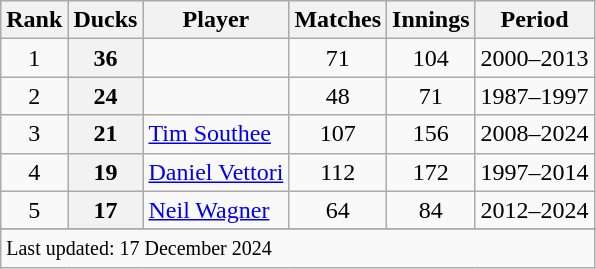<table class="wikitable plainrowheaders sortable">
<tr>
<th scope=col>Rank</th>
<th scope=col>Ducks</th>
<th scope=col>Player</th>
<th scope=col>Matches</th>
<th scope=col>Innings</th>
<th scope=col>Period</th>
</tr>
<tr>
<td align=center>1</td>
<th scope=row style=text-align:center;>36</th>
<td></td>
<td align=center>71</td>
<td align=center>104</td>
<td>2000–2013</td>
</tr>
<tr>
<td align=center>2</td>
<th scope=row style=text-align:center;>24</th>
<td></td>
<td align=center>48</td>
<td align=center>71</td>
<td>1987–1997</td>
</tr>
<tr>
<td align="center">3</td>
<th scope="row" style="text-align:center;">21</th>
<td><a href='#'>Tim Southee</a></td>
<td align="center">107</td>
<td align="center">156</td>
<td>2008–2024</td>
</tr>
<tr>
<td align="center">4</td>
<th scope=row style=text-align:center;>19</th>
<td><a href='#'>Daniel Vettori</a></td>
<td align="center">112</td>
<td align="center">172</td>
<td>1997–2014</td>
</tr>
<tr>
<td align=center>5</td>
<th scope="row" style="text-align:center;">17</th>
<td><a href='#'>Neil Wagner</a></td>
<td align=center>64</td>
<td align=center>84</td>
<td>2012–2024</td>
</tr>
<tr>
</tr>
<tr class=sortbottom>
<td colspan=6><small>Last updated: 17 December 2024</small></td>
</tr>
</table>
